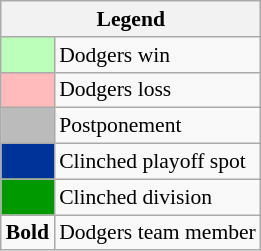<table class="wikitable" style="font-size:90%">
<tr>
<th colspan="2">Legend</th>
</tr>
<tr>
<td bgcolor="#bbffbb"> </td>
<td>Dodgers win</td>
</tr>
<tr>
<td bgcolor="#ffbbbb"> </td>
<td>Dodgers loss</td>
</tr>
<tr>
<td bgcolor="#bbbbbb"> </td>
<td>Postponement</td>
</tr>
<tr>
<td bgcolor="#039"> </td>
<td>Clinched playoff spot</td>
</tr>
<tr>
<td bgcolor="#090"> </td>
<td>Clinched division</td>
</tr>
<tr>
<td><strong>Bold</strong></td>
<td>Dodgers team member</td>
</tr>
</table>
